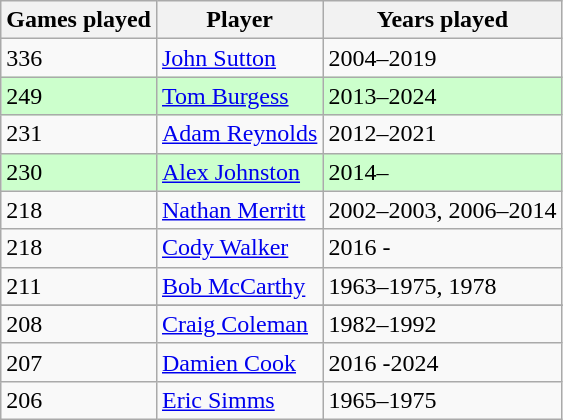<table class="wikitable" style="text-align:left">
<tr>
<th>Games played</th>
<th>Player</th>
<th>Years played</th>
</tr>
<tr>
<td>336</td>
<td style="text-align:left;"><a href='#'>John Sutton</a></td>
<td>2004–2019</td>
</tr>
<tr bgcolor="#CCFFCC">
<td>249</td>
<td><a href='#'>Tom Burgess</a></td>
<td>2013–2024</td>
</tr>
<tr>
<td>231</td>
<td style"text-align:left;"><a href='#'>Adam Reynolds</a></td>
<td>2012–2021</td>
</tr>
<tr bgcolor="#CCFFCC">
<td>230</td>
<td style="text-align:left;"><a href='#'>Alex Johnston</a></td>
<td>2014–</td>
</tr>
<tr>
<td>218</td>
<td style="text-align:left;"><a href='#'>Nathan Merritt</a></td>
<td>2002–2003, 2006–2014</td>
</tr>
<tr>
<td>218</td>
<td style="text-align:left;"><a href='#'>Cody Walker</a></td>
<td>2016 -</td>
</tr>
<tr>
<td>211</td>
<td style="text-align:left;"><a href='#'>Bob McCarthy</a></td>
<td>1963–1975, 1978</td>
</tr>
<tr>
</tr>
<tr>
<td>208</td>
<td style="text-align:left;"><a href='#'>Craig Coleman</a></td>
<td>1982–1992</td>
</tr>
<tr>
<td>207</td>
<td style="text-align:left;"><a href='#'>Damien Cook</a></td>
<td>2016 -2024</td>
</tr>
<tr>
<td>206</td>
<td style="text-align:left;"><a href='#'>Eric Simms</a></td>
<td>1965–1975</td>
</tr>
</table>
